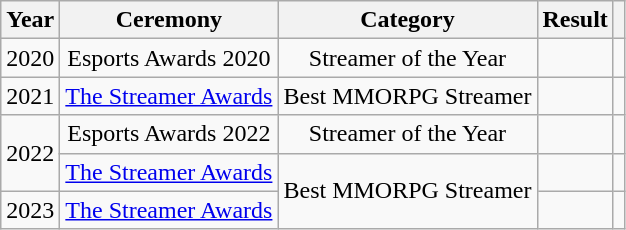<table class="wikitable" style="text-align:center;">
<tr>
<th>Year</th>
<th>Ceremony</th>
<th>Category</th>
<th>Result</th>
<th></th>
</tr>
<tr>
<td>2020</td>
<td>Esports Awards 2020</td>
<td>Streamer of the Year</td>
<td></td>
<td></td>
</tr>
<tr>
<td>2021</td>
<td><a href='#'>The Streamer Awards</a></td>
<td>Best MMORPG Streamer</td>
<td></td>
<td></td>
</tr>
<tr>
<td rowspan="2">2022</td>
<td>Esports Awards 2022</td>
<td>Streamer of the Year</td>
<td></td>
<td></td>
</tr>
<tr>
<td><a href='#'>The Streamer Awards</a></td>
<td rowspan="2">Best MMORPG Streamer</td>
<td></td>
<td rowspan="1"></td>
</tr>
<tr>
<td>2023</td>
<td><a href='#'>The Streamer Awards</a></td>
<td></td>
<td></td>
</tr>
</table>
